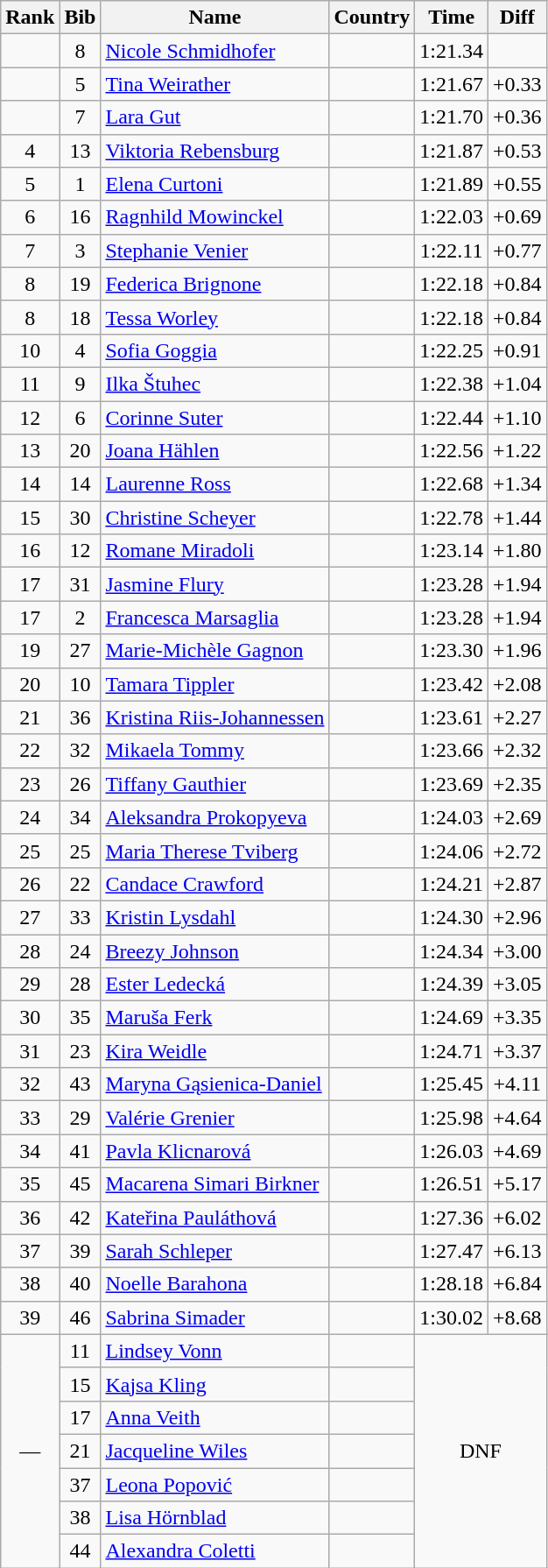<table class="wikitable sortable" style="text-align:center">
<tr>
<th>Rank</th>
<th>Bib</th>
<th>Name</th>
<th>Country</th>
<th>Time</th>
<th>Diff</th>
</tr>
<tr>
<td></td>
<td>8</td>
<td align=left><a href='#'>Nicole Schmidhofer</a></td>
<td align=left></td>
<td>1:21.34</td>
<td></td>
</tr>
<tr>
<td></td>
<td>5</td>
<td align=left><a href='#'>Tina Weirather</a></td>
<td align=left></td>
<td>1:21.67</td>
<td>+0.33</td>
</tr>
<tr>
<td></td>
<td>7</td>
<td align=left><a href='#'>Lara Gut</a></td>
<td align=left></td>
<td>1:21.70</td>
<td>+0.36</td>
</tr>
<tr>
<td>4</td>
<td>13</td>
<td align=left><a href='#'>Viktoria Rebensburg</a></td>
<td align=left></td>
<td>1:21.87</td>
<td>+0.53</td>
</tr>
<tr>
<td>5</td>
<td>1</td>
<td align=left><a href='#'>Elena Curtoni</a></td>
<td align=left></td>
<td>1:21.89</td>
<td>+0.55</td>
</tr>
<tr>
<td>6</td>
<td>16</td>
<td align=left><a href='#'>Ragnhild Mowinckel</a></td>
<td align=left></td>
<td>1:22.03</td>
<td>+0.69</td>
</tr>
<tr>
<td>7</td>
<td>3</td>
<td align=left><a href='#'>Stephanie Venier</a></td>
<td align=left></td>
<td>1:22.11</td>
<td>+0.77</td>
</tr>
<tr>
<td>8</td>
<td>19</td>
<td align=left><a href='#'>Federica Brignone</a></td>
<td align=left></td>
<td>1:22.18</td>
<td>+0.84</td>
</tr>
<tr>
<td>8</td>
<td>18</td>
<td align=left><a href='#'>Tessa Worley</a></td>
<td align=left></td>
<td>1:22.18</td>
<td>+0.84</td>
</tr>
<tr>
<td>10</td>
<td>4</td>
<td align=left><a href='#'>Sofia Goggia</a></td>
<td align=left></td>
<td>1:22.25</td>
<td>+0.91</td>
</tr>
<tr>
<td>11</td>
<td>9</td>
<td align=left><a href='#'>Ilka Štuhec</a></td>
<td align=left></td>
<td>1:22.38</td>
<td>+1.04</td>
</tr>
<tr>
<td>12</td>
<td>6</td>
<td align=left><a href='#'>Corinne Suter</a></td>
<td align=left></td>
<td>1:22.44</td>
<td>+1.10</td>
</tr>
<tr>
<td>13</td>
<td>20</td>
<td align=left><a href='#'>Joana Hählen</a></td>
<td align=left></td>
<td>1:22.56</td>
<td>+1.22</td>
</tr>
<tr>
<td>14</td>
<td>14</td>
<td align=left><a href='#'>Laurenne Ross</a></td>
<td align=left></td>
<td>1:22.68</td>
<td>+1.34</td>
</tr>
<tr>
<td>15</td>
<td>30</td>
<td align=left><a href='#'>Christine Scheyer</a></td>
<td align=left></td>
<td>1:22.78</td>
<td>+1.44</td>
</tr>
<tr>
<td>16</td>
<td>12</td>
<td align=left><a href='#'>Romane Miradoli</a></td>
<td align=left></td>
<td>1:23.14</td>
<td>+1.80</td>
</tr>
<tr>
<td>17</td>
<td>31</td>
<td align=left><a href='#'>Jasmine Flury</a></td>
<td align=left></td>
<td>1:23.28</td>
<td>+1.94</td>
</tr>
<tr>
<td>17</td>
<td>2</td>
<td align=left><a href='#'>Francesca Marsaglia</a></td>
<td align=left></td>
<td>1:23.28</td>
<td>+1.94</td>
</tr>
<tr>
<td>19</td>
<td>27</td>
<td align=left><a href='#'>Marie-Michèle Gagnon</a></td>
<td align=left></td>
<td>1:23.30</td>
<td>+1.96</td>
</tr>
<tr>
<td>20</td>
<td>10</td>
<td align=left><a href='#'>Tamara Tippler</a></td>
<td align=left></td>
<td>1:23.42</td>
<td>+2.08</td>
</tr>
<tr>
<td>21</td>
<td>36</td>
<td align=left><a href='#'>Kristina Riis-Johannessen</a></td>
<td align=left></td>
<td>1:23.61</td>
<td>+2.27</td>
</tr>
<tr>
<td>22</td>
<td>32</td>
<td align=left><a href='#'>Mikaela Tommy</a></td>
<td align=left></td>
<td>1:23.66</td>
<td>+2.32</td>
</tr>
<tr>
<td>23</td>
<td>26</td>
<td align=left><a href='#'>Tiffany Gauthier</a></td>
<td align=left></td>
<td>1:23.69</td>
<td>+2.35</td>
</tr>
<tr>
<td>24</td>
<td>34</td>
<td align=left><a href='#'>Aleksandra Prokopyeva</a></td>
<td align=left></td>
<td>1:24.03</td>
<td>+2.69</td>
</tr>
<tr>
<td>25</td>
<td>25</td>
<td align=left><a href='#'>Maria Therese Tviberg</a></td>
<td align=left></td>
<td>1:24.06</td>
<td>+2.72</td>
</tr>
<tr>
<td>26</td>
<td>22</td>
<td align=left><a href='#'>Candace Crawford</a></td>
<td align=left></td>
<td>1:24.21</td>
<td>+2.87</td>
</tr>
<tr>
<td>27</td>
<td>33</td>
<td align=left><a href='#'>Kristin Lysdahl</a></td>
<td align=left></td>
<td>1:24.30</td>
<td>+2.96</td>
</tr>
<tr>
<td>28</td>
<td>24</td>
<td align=left><a href='#'>Breezy Johnson</a></td>
<td align=left></td>
<td>1:24.34</td>
<td>+3.00</td>
</tr>
<tr>
<td>29</td>
<td>28</td>
<td align=left><a href='#'>Ester Ledecká</a></td>
<td align=left></td>
<td>1:24.39</td>
<td>+3.05</td>
</tr>
<tr>
<td>30</td>
<td>35</td>
<td align=left><a href='#'>Maruša Ferk</a></td>
<td align=left></td>
<td>1:24.69</td>
<td>+3.35</td>
</tr>
<tr>
<td>31</td>
<td>23</td>
<td align=left><a href='#'>Kira Weidle</a></td>
<td align=left></td>
<td>1:24.71</td>
<td>+3.37</td>
</tr>
<tr>
<td>32</td>
<td>43</td>
<td align=left><a href='#'>Maryna Gąsienica-Daniel</a></td>
<td align=left></td>
<td>1:25.45</td>
<td>+4.11</td>
</tr>
<tr>
<td>33</td>
<td>29</td>
<td align=left><a href='#'>Valérie Grenier</a></td>
<td align=left></td>
<td>1:25.98</td>
<td>+4.64</td>
</tr>
<tr>
<td>34</td>
<td>41</td>
<td align=left><a href='#'>Pavla Klicnarová</a></td>
<td align=left></td>
<td>1:26.03</td>
<td>+4.69</td>
</tr>
<tr>
<td>35</td>
<td>45</td>
<td align=left><a href='#'>Macarena Simari Birkner</a></td>
<td align=left></td>
<td>1:26.51</td>
<td>+5.17</td>
</tr>
<tr>
<td>36</td>
<td>42</td>
<td align=left><a href='#'>Kateřina Pauláthová</a></td>
<td align=left></td>
<td>1:27.36</td>
<td>+6.02</td>
</tr>
<tr>
<td>37</td>
<td>39</td>
<td align=left><a href='#'>Sarah Schleper</a></td>
<td align=left></td>
<td>1:27.47</td>
<td>+6.13</td>
</tr>
<tr>
<td>38</td>
<td>40</td>
<td align=left><a href='#'>Noelle Barahona</a></td>
<td align=left></td>
<td>1:28.18</td>
<td>+6.84</td>
</tr>
<tr>
<td>39</td>
<td>46</td>
<td align=left><a href='#'>Sabrina Simader</a></td>
<td align=left></td>
<td>1:30.02</td>
<td>+8.68</td>
</tr>
<tr>
<td rowspan=7>—</td>
<td>11</td>
<td align=left><a href='#'>Lindsey Vonn</a></td>
<td align=left></td>
<td rowspan=7 colspan=2>DNF</td>
</tr>
<tr>
<td>15</td>
<td align=left><a href='#'>Kajsa Kling</a></td>
<td align=left></td>
</tr>
<tr>
<td>17</td>
<td align=left><a href='#'>Anna Veith</a></td>
<td align=left></td>
</tr>
<tr>
<td>21</td>
<td align=left><a href='#'>Jacqueline Wiles</a></td>
<td align=left></td>
</tr>
<tr>
<td>37</td>
<td align=left><a href='#'>Leona Popović</a></td>
<td align=left></td>
</tr>
<tr>
<td>38</td>
<td align=left><a href='#'>Lisa Hörnblad</a></td>
<td align=left></td>
</tr>
<tr>
<td>44</td>
<td align=left><a href='#'>Alexandra Coletti</a></td>
<td align=left></td>
</tr>
</table>
